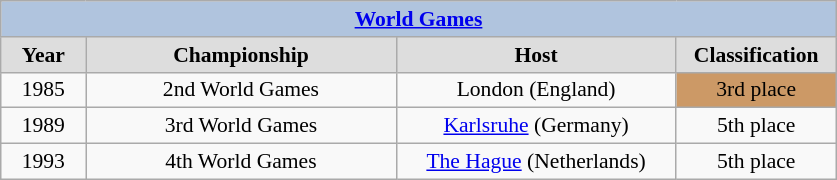<table class="wikitable" style=font-size:90%>
<tr align=center style="background:#B0C4DE;">
<td colspan=4><strong><a href='#'>World Games</a></strong></td>
</tr>
<tr align=center bgcolor="#dddddd">
<td width=50><strong>Year</strong></td>
<td width=200><strong>Championship</strong></td>
<td width=180><strong>Host</strong></td>
<td width=100><strong>Classification</strong></td>
</tr>
<tr align=center>
<td>1985</td>
<td>2nd World Games</td>
<td>London (England)</td>
<td bgcolor="#CC9966" align="center"> 3rd place</td>
</tr>
<tr align=center>
<td>1989</td>
<td>3rd World Games</td>
<td><a href='#'>Karlsruhe</a> (Germany)</td>
<td align="center">5th place</td>
</tr>
<tr align=center>
<td>1993</td>
<td>4th World Games</td>
<td><a href='#'>The Hague</a> (Netherlands)</td>
<td align="center">5th place</td>
</tr>
</table>
